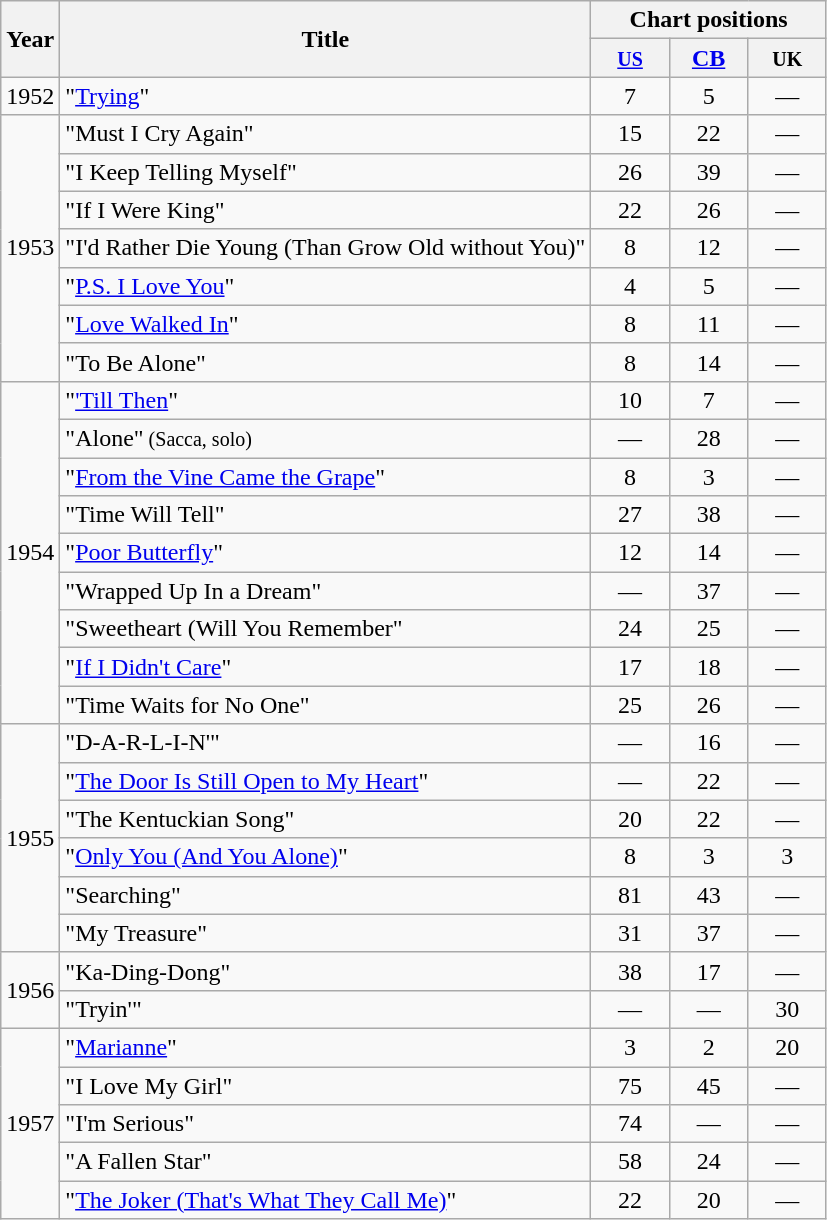<table class="wikitable">
<tr>
<th rowspan="2">Year</th>
<th rowspan="2">Title</th>
<th colspan="3">Chart positions</th>
</tr>
<tr>
<th width="45"><small><a href='#'>US</a></small></th>
<th width="45"><a href='#'>CB</a></th>
<th width="45"><small>UK</small></th>
</tr>
<tr>
<td>1952</td>
<td>"<a href='#'>Trying</a>"</td>
<td align="center">7</td>
<td align="center">5</td>
<td align="center">—</td>
</tr>
<tr>
<td rowspan="7">1953</td>
<td>"Must I Cry Again"</td>
<td align="center">15</td>
<td align="center">22</td>
<td align="center">—</td>
</tr>
<tr>
<td>"I Keep Telling Myself"</td>
<td align="center">26</td>
<td align="center">39</td>
<td align="center">—</td>
</tr>
<tr>
<td>"If I Were King"</td>
<td align="center">22</td>
<td align="center">26</td>
<td align="center">—</td>
</tr>
<tr>
<td>"I'd Rather Die Young (Than Grow Old without You)"</td>
<td align="center">8</td>
<td align="center">12</td>
<td align="center">—</td>
</tr>
<tr>
<td>"<a href='#'>P.S. I Love You</a>"</td>
<td align="center">4</td>
<td align="center">5</td>
<td align="center">—</td>
</tr>
<tr>
<td>"<a href='#'>Love Walked In</a>"</td>
<td align="center">8</td>
<td align="center">11</td>
<td align="center">—</td>
</tr>
<tr>
<td>"To Be Alone"</td>
<td align="center">8</td>
<td align="center">14</td>
<td align="center">—</td>
</tr>
<tr>
<td rowspan="9">1954</td>
<td>"<a href='#'>'Till Then</a>"</td>
<td align="center">10</td>
<td align="center">7</td>
<td align="center">—</td>
</tr>
<tr>
<td>"Alone"<small> (Sacca, solo)</small></td>
<td align="center">—</td>
<td align="center">28</td>
<td align="center">—</td>
</tr>
<tr>
<td>"<a href='#'>From the Vine Came the Grape</a>"</td>
<td align="center">8</td>
<td align="center">3</td>
<td align="center">—</td>
</tr>
<tr>
<td>"Time Will Tell"</td>
<td align="center">27</td>
<td align="center">38</td>
<td align="center">—</td>
</tr>
<tr>
<td>"<a href='#'>Poor Butterfly</a>"</td>
<td align="center">12</td>
<td align="center">14</td>
<td align="center">—</td>
</tr>
<tr>
<td>"Wrapped Up In a Dream"</td>
<td align="center">—</td>
<td align="center">37</td>
<td align="center">—</td>
</tr>
<tr>
<td>"Sweetheart (Will You Remember"</td>
<td align="center">24</td>
<td align="center">25</td>
<td align="center">—</td>
</tr>
<tr>
<td>"<a href='#'>If I Didn't Care</a>"</td>
<td align="center">17</td>
<td align="center">18</td>
<td align="center">—</td>
</tr>
<tr>
<td>"Time Waits for No One"</td>
<td align="center">25</td>
<td align="center">26</td>
<td align="center">—</td>
</tr>
<tr>
<td rowspan="6">1955</td>
<td>"D-A-R-L-I-N'"</td>
<td align="center">—</td>
<td align="center">16</td>
<td align="center">—</td>
</tr>
<tr>
<td>"<a href='#'>The Door Is Still Open to My Heart</a>"</td>
<td align="center">—</td>
<td align="center">22</td>
<td align="center">—</td>
</tr>
<tr>
<td>"The Kentuckian Song"</td>
<td align="center">20</td>
<td align="center">22</td>
<td align="center">—</td>
</tr>
<tr>
<td>"<a href='#'>Only You (And You Alone)</a>"</td>
<td align="center">8</td>
<td align="center">3</td>
<td align="center">3</td>
</tr>
<tr>
<td>"Searching"</td>
<td align="center">81</td>
<td align="center">43</td>
<td align="center">—</td>
</tr>
<tr>
<td>"My Treasure"</td>
<td align="center">31</td>
<td align="center">37</td>
<td align="center">—</td>
</tr>
<tr>
<td rowspan="2">1956</td>
<td>"Ka-Ding-Dong"</td>
<td align="center">38</td>
<td align="center">17</td>
<td align="center">—</td>
</tr>
<tr>
<td>"Tryin'"</td>
<td align="center">—</td>
<td align="center">—</td>
<td align="center">30</td>
</tr>
<tr>
<td rowspan="5">1957</td>
<td>"<a href='#'>Marianne</a>"</td>
<td align="center">3</td>
<td align="center">2</td>
<td align="center">20</td>
</tr>
<tr>
<td>"I Love My Girl"</td>
<td align="center">75</td>
<td align="center">45</td>
<td align="center">—</td>
</tr>
<tr>
<td>"I'm Serious"</td>
<td align="center">74</td>
<td align="center">—</td>
<td align="center">—</td>
</tr>
<tr>
<td>"A Fallen Star"</td>
<td align="center">58</td>
<td align="center">24</td>
<td align="center">—</td>
</tr>
<tr>
<td>"<a href='#'>The Joker (That's What They Call Me)</a>"</td>
<td align="center">22</td>
<td align="center">20</td>
<td align="center">—</td>
</tr>
</table>
